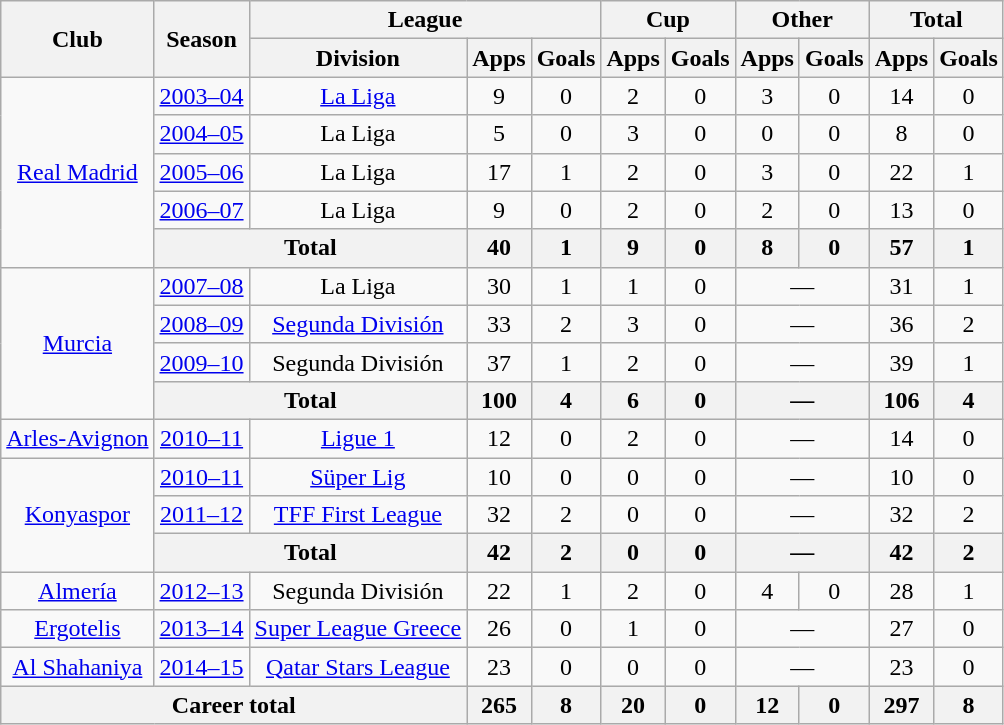<table class="wikitable" style="text-align: center;">
<tr>
<th rowspan="2">Club</th>
<th rowspan="2">Season</th>
<th colspan="3">League</th>
<th colspan="2">Cup</th>
<th colspan="2">Other</th>
<th colspan="2">Total</th>
</tr>
<tr>
<th>Division</th>
<th>Apps</th>
<th>Goals</th>
<th>Apps</th>
<th>Goals</th>
<th>Apps</th>
<th>Goals</th>
<th>Apps</th>
<th>Goals</th>
</tr>
<tr>
<td rowspan="5"><a href='#'>Real Madrid</a></td>
<td><a href='#'>2003–04</a></td>
<td><a href='#'>La Liga</a></td>
<td>9</td>
<td>0</td>
<td>2</td>
<td>0</td>
<td>3</td>
<td>0</td>
<td>14</td>
<td>0</td>
</tr>
<tr>
<td><a href='#'>2004–05</a></td>
<td>La Liga</td>
<td>5</td>
<td>0</td>
<td>3</td>
<td>0</td>
<td>0</td>
<td>0</td>
<td>8</td>
<td>0</td>
</tr>
<tr>
<td><a href='#'>2005–06</a></td>
<td>La Liga</td>
<td>17</td>
<td>1</td>
<td>2</td>
<td>0</td>
<td>3</td>
<td>0</td>
<td>22</td>
<td>1</td>
</tr>
<tr>
<td><a href='#'>2006–07</a></td>
<td>La Liga</td>
<td>9</td>
<td>0</td>
<td>2</td>
<td>0</td>
<td>2</td>
<td>0</td>
<td>13</td>
<td>0</td>
</tr>
<tr>
<th colspan="2">Total</th>
<th>40</th>
<th>1</th>
<th>9</th>
<th>0</th>
<th>8</th>
<th>0</th>
<th>57</th>
<th>1</th>
</tr>
<tr>
<td rowspan="4"><a href='#'>Murcia</a></td>
<td><a href='#'>2007–08</a></td>
<td>La Liga</td>
<td>30</td>
<td>1</td>
<td>1</td>
<td>0</td>
<td colspan="2">—</td>
<td>31</td>
<td>1</td>
</tr>
<tr>
<td><a href='#'>2008–09</a></td>
<td><a href='#'>Segunda División</a></td>
<td>33</td>
<td>2</td>
<td>3</td>
<td>0</td>
<td colspan="2">—</td>
<td>36</td>
<td>2</td>
</tr>
<tr>
<td><a href='#'>2009–10</a></td>
<td>Segunda División</td>
<td>37</td>
<td>1</td>
<td>2</td>
<td>0</td>
<td colspan="2">—</td>
<td>39</td>
<td>1</td>
</tr>
<tr>
<th colspan="2">Total</th>
<th>100</th>
<th>4</th>
<th>6</th>
<th>0</th>
<th colspan="2">—</th>
<th>106</th>
<th>4</th>
</tr>
<tr>
<td><a href='#'>Arles-Avignon</a></td>
<td><a href='#'>2010–11</a></td>
<td><a href='#'>Ligue 1</a></td>
<td>12</td>
<td>0</td>
<td>2</td>
<td>0</td>
<td colspan="2">—</td>
<td>14</td>
<td>0</td>
</tr>
<tr>
<td rowspan="3"><a href='#'>Konyaspor</a></td>
<td><a href='#'>2010–11</a></td>
<td><a href='#'>Süper Lig</a></td>
<td>10</td>
<td>0</td>
<td>0</td>
<td>0</td>
<td colspan="2">—</td>
<td>10</td>
<td>0</td>
</tr>
<tr>
<td><a href='#'>2011–12</a></td>
<td><a href='#'>TFF First League</a></td>
<td>32</td>
<td>2</td>
<td>0</td>
<td>0</td>
<td colspan="2">—</td>
<td>32</td>
<td>2</td>
</tr>
<tr>
<th colspan="2">Total</th>
<th>42</th>
<th>2</th>
<th>0</th>
<th>0</th>
<th colspan="2">—</th>
<th>42</th>
<th>2</th>
</tr>
<tr>
<td><a href='#'>Almería</a></td>
<td><a href='#'>2012–13</a></td>
<td>Segunda División</td>
<td>22</td>
<td>1</td>
<td>2</td>
<td>0</td>
<td>4</td>
<td>0</td>
<td>28</td>
<td>1</td>
</tr>
<tr>
<td><a href='#'>Ergotelis</a></td>
<td><a href='#'>2013–14</a></td>
<td><a href='#'>Super League Greece</a></td>
<td>26</td>
<td>0</td>
<td>1</td>
<td>0</td>
<td colspan="2">—</td>
<td>27</td>
<td>0</td>
</tr>
<tr>
<td><a href='#'>Al Shahaniya</a></td>
<td><a href='#'>2014–15</a></td>
<td><a href='#'>Qatar Stars League</a></td>
<td>23</td>
<td>0</td>
<td>0</td>
<td>0</td>
<td colspan="2">—</td>
<td>23</td>
<td>0</td>
</tr>
<tr>
<th colspan="3">Career total</th>
<th>265</th>
<th>8</th>
<th>20</th>
<th>0</th>
<th>12</th>
<th>0</th>
<th>297</th>
<th>8</th>
</tr>
</table>
